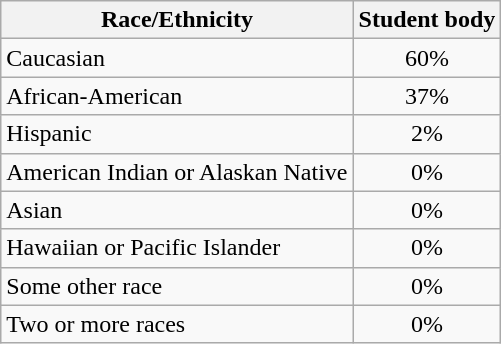<table class="wikitable">
<tr>
<th>Race/Ethnicity</th>
<th>Student body</th>
</tr>
<tr>
<td>Caucasian</td>
<td align="center">60%</td>
</tr>
<tr>
<td>African-American</td>
<td align="center">37%</td>
</tr>
<tr>
<td>Hispanic</td>
<td align="center">2%</td>
</tr>
<tr>
<td>American Indian or Alaskan Native</td>
<td align="center">0%</td>
</tr>
<tr>
<td>Asian</td>
<td align="center">0%</td>
</tr>
<tr>
<td>Hawaiian or Pacific Islander</td>
<td align="center">0%</td>
</tr>
<tr>
<td>Some other race</td>
<td align="center">0%</td>
</tr>
<tr>
<td>Two or more races</td>
<td align="center">0%</td>
</tr>
</table>
